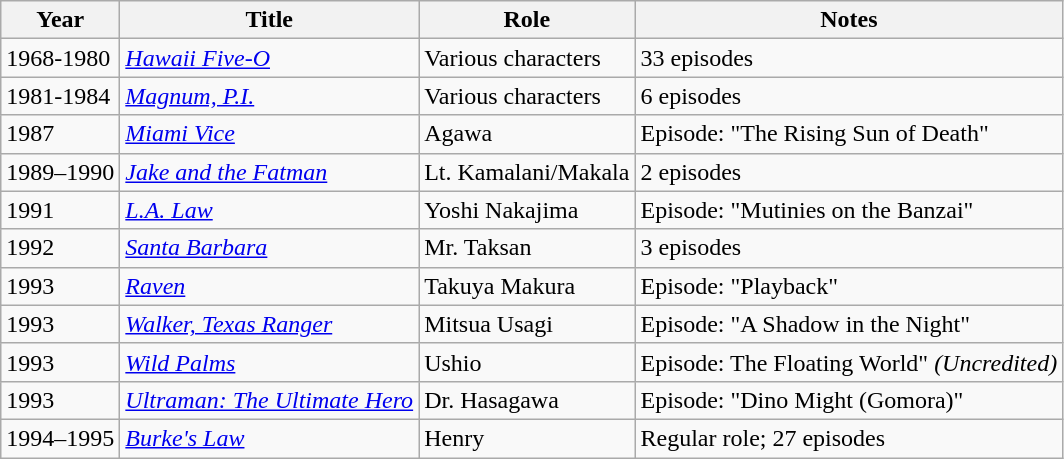<table class="wikitable">
<tr>
<th>Year</th>
<th>Title</th>
<th>Role</th>
<th>Notes</th>
</tr>
<tr>
<td>1968-1980</td>
<td><em><a href='#'>Hawaii Five-O</a></em></td>
<td>Various characters</td>
<td>33 episodes</td>
</tr>
<tr>
<td>1981-1984</td>
<td><em><a href='#'>Magnum, P.I.</a></em></td>
<td>Various characters</td>
<td>6 episodes</td>
</tr>
<tr>
<td>1987</td>
<td><em><a href='#'>Miami Vice</a></em></td>
<td>Agawa</td>
<td>Episode: "The Rising Sun of Death"</td>
</tr>
<tr>
<td>1989–1990</td>
<td><em><a href='#'>Jake and the Fatman</a></em></td>
<td>Lt. Kamalani/Makala</td>
<td>2 episodes</td>
</tr>
<tr>
<td>1991</td>
<td><em><a href='#'>L.A. Law</a></em></td>
<td>Yoshi Nakajima</td>
<td>Episode: "Mutinies on the Banzai"</td>
</tr>
<tr>
<td>1992</td>
<td><em><a href='#'>Santa Barbara</a></em></td>
<td>Mr. Taksan</td>
<td>3 episodes</td>
</tr>
<tr>
<td>1993</td>
<td><em><a href='#'>Raven</a></em></td>
<td>Takuya Makura</td>
<td>Episode: "Playback"</td>
</tr>
<tr>
<td>1993</td>
<td><em><a href='#'>Walker, Texas Ranger</a></em></td>
<td>Mitsua Usagi</td>
<td>Episode: "A Shadow in the Night"</td>
</tr>
<tr>
<td>1993</td>
<td><em><a href='#'>Wild Palms</a></em></td>
<td>Ushio</td>
<td>Episode: The Floating World" <em>(Uncredited)</em></td>
</tr>
<tr>
<td>1993</td>
<td><em><a href='#'>Ultraman: The Ultimate Hero</a></em></td>
<td>Dr. Hasagawa</td>
<td>Episode: "Dino Might (Gomora)"</td>
</tr>
<tr>
<td>1994–1995</td>
<td><em><a href='#'>Burke's Law</a></em></td>
<td>Henry</td>
<td>Regular role; 27 episodes</td>
</tr>
</table>
